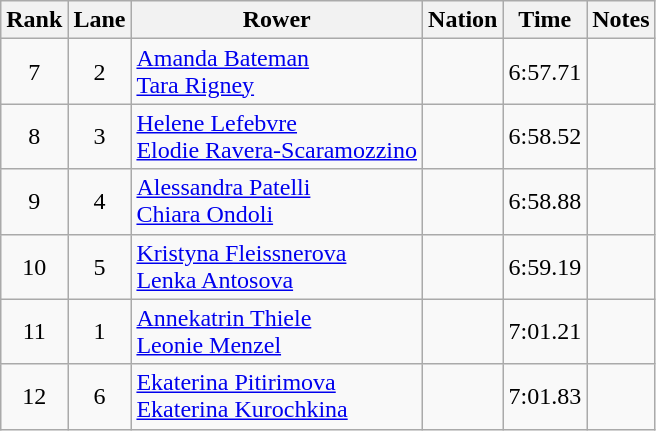<table class="wikitable sortable" style="text-align:center">
<tr>
<th>Rank</th>
<th>Lane</th>
<th>Rower</th>
<th>Nation</th>
<th>Time</th>
<th>Notes</th>
</tr>
<tr>
<td>7</td>
<td>2</td>
<td align="left"><a href='#'>Amanda Bateman</a><br><a href='#'>Tara Rigney</a></td>
<td align="left"></td>
<td>6:57.71</td>
<td></td>
</tr>
<tr>
<td>8</td>
<td>3</td>
<td align="left"><a href='#'>Helene Lefebvre</a><br><a href='#'>Elodie Ravera-Scaramozzino</a></td>
<td align="left"></td>
<td>6:58.52</td>
<td></td>
</tr>
<tr>
<td>9</td>
<td>4</td>
<td align="left"><a href='#'>Alessandra Patelli</a><br><a href='#'>Chiara Ondoli</a></td>
<td align="left"></td>
<td>6:58.88</td>
<td></td>
</tr>
<tr>
<td>10</td>
<td>5</td>
<td align="left"><a href='#'>Kristyna Fleissnerova</a><br><a href='#'>Lenka Antosova</a></td>
<td align="left"></td>
<td>6:59.19</td>
<td></td>
</tr>
<tr>
<td>11</td>
<td>1</td>
<td align="left"><a href='#'>Annekatrin Thiele</a><br><a href='#'>Leonie Menzel</a></td>
<td align="left"></td>
<td>7:01.21</td>
<td></td>
</tr>
<tr>
<td>12</td>
<td>6</td>
<td align="left"><a href='#'>Ekaterina Pitirimova</a><br><a href='#'>Ekaterina Kurochkina</a></td>
<td align="left"></td>
<td>7:01.83</td>
<td></td>
</tr>
</table>
